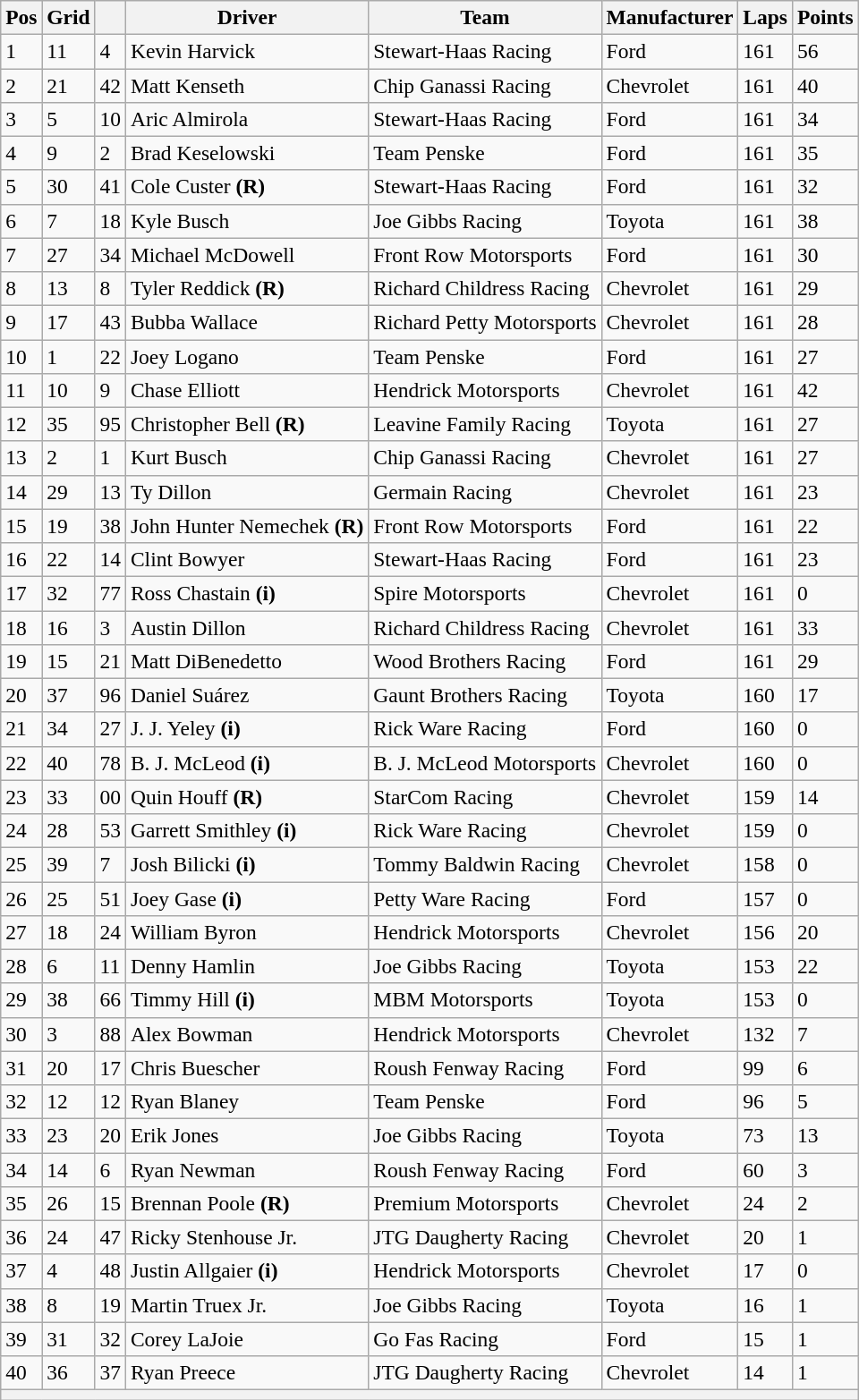<table class="wikitable" style="font-size:98%">
<tr>
<th>Pos</th>
<th>Grid</th>
<th></th>
<th>Driver</th>
<th>Team</th>
<th>Manufacturer</th>
<th>Laps</th>
<th>Points</th>
</tr>
<tr>
<td>1</td>
<td>11</td>
<td>4</td>
<td>Kevin Harvick</td>
<td>Stewart-Haas Racing</td>
<td>Ford</td>
<td>161</td>
<td>56</td>
</tr>
<tr>
<td>2</td>
<td>21</td>
<td>42</td>
<td>Matt Kenseth</td>
<td>Chip Ganassi Racing</td>
<td>Chevrolet</td>
<td>161</td>
<td>40</td>
</tr>
<tr>
<td>3</td>
<td>5</td>
<td>10</td>
<td>Aric Almirola</td>
<td>Stewart-Haas Racing</td>
<td>Ford</td>
<td>161</td>
<td>34</td>
</tr>
<tr>
<td>4</td>
<td>9</td>
<td>2</td>
<td>Brad Keselowski</td>
<td>Team Penske</td>
<td>Ford</td>
<td>161</td>
<td>35</td>
</tr>
<tr>
<td>5</td>
<td>30</td>
<td>41</td>
<td>Cole Custer <strong>(R)</strong></td>
<td>Stewart-Haas Racing</td>
<td>Ford</td>
<td>161</td>
<td>32</td>
</tr>
<tr>
<td>6</td>
<td>7</td>
<td>18</td>
<td>Kyle Busch</td>
<td>Joe Gibbs Racing</td>
<td>Toyota</td>
<td>161</td>
<td>38</td>
</tr>
<tr>
<td>7</td>
<td>27</td>
<td>34</td>
<td>Michael McDowell</td>
<td>Front Row Motorsports</td>
<td>Ford</td>
<td>161</td>
<td>30</td>
</tr>
<tr>
<td>8</td>
<td>13</td>
<td>8</td>
<td>Tyler Reddick <strong>(R)</strong></td>
<td>Richard Childress Racing</td>
<td>Chevrolet</td>
<td>161</td>
<td>29</td>
</tr>
<tr>
<td>9</td>
<td>17</td>
<td>43</td>
<td>Bubba Wallace</td>
<td>Richard Petty Motorsports</td>
<td>Chevrolet</td>
<td>161</td>
<td>28</td>
</tr>
<tr>
<td>10</td>
<td>1</td>
<td>22</td>
<td>Joey Logano</td>
<td>Team Penske</td>
<td>Ford</td>
<td>161</td>
<td>27</td>
</tr>
<tr>
<td>11</td>
<td>10</td>
<td>9</td>
<td>Chase Elliott</td>
<td>Hendrick Motorsports</td>
<td>Chevrolet</td>
<td>161</td>
<td>42</td>
</tr>
<tr>
<td>12</td>
<td>35</td>
<td>95</td>
<td>Christopher Bell <strong>(R)</strong></td>
<td>Leavine Family Racing</td>
<td>Toyota</td>
<td>161</td>
<td>27</td>
</tr>
<tr>
<td>13</td>
<td>2</td>
<td>1</td>
<td>Kurt Busch</td>
<td>Chip Ganassi Racing</td>
<td>Chevrolet</td>
<td>161</td>
<td>27</td>
</tr>
<tr>
<td>14</td>
<td>29</td>
<td>13</td>
<td>Ty Dillon</td>
<td>Germain Racing</td>
<td>Chevrolet</td>
<td>161</td>
<td>23</td>
</tr>
<tr>
<td>15</td>
<td>19</td>
<td>38</td>
<td>John Hunter Nemechek <strong>(R)</strong></td>
<td>Front Row Motorsports</td>
<td>Ford</td>
<td>161</td>
<td>22</td>
</tr>
<tr>
<td>16</td>
<td>22</td>
<td>14</td>
<td>Clint Bowyer</td>
<td>Stewart-Haas Racing</td>
<td>Ford</td>
<td>161</td>
<td>23</td>
</tr>
<tr>
<td>17</td>
<td>32</td>
<td>77</td>
<td>Ross Chastain <strong>(i)</strong></td>
<td>Spire Motorsports</td>
<td>Chevrolet</td>
<td>161</td>
<td>0</td>
</tr>
<tr>
<td>18</td>
<td>16</td>
<td>3</td>
<td>Austin Dillon</td>
<td>Richard Childress Racing</td>
<td>Chevrolet</td>
<td>161</td>
<td>33</td>
</tr>
<tr>
<td>19</td>
<td>15</td>
<td>21</td>
<td>Matt DiBenedetto</td>
<td>Wood Brothers Racing</td>
<td>Ford</td>
<td>161</td>
<td>29</td>
</tr>
<tr>
<td>20</td>
<td>37</td>
<td>96</td>
<td>Daniel Suárez</td>
<td>Gaunt Brothers Racing</td>
<td>Toyota</td>
<td>160</td>
<td>17</td>
</tr>
<tr>
<td>21</td>
<td>34</td>
<td>27</td>
<td>J. J. Yeley <strong>(i)</strong></td>
<td>Rick Ware Racing</td>
<td>Ford</td>
<td>160</td>
<td>0</td>
</tr>
<tr>
<td>22</td>
<td>40</td>
<td>78</td>
<td>B. J. McLeod <strong>(i)</strong></td>
<td>B. J. McLeod Motorsports</td>
<td>Chevrolet</td>
<td>160</td>
<td>0</td>
</tr>
<tr>
<td>23</td>
<td>33</td>
<td>00</td>
<td>Quin Houff <strong>(R)</strong></td>
<td>StarCom Racing</td>
<td>Chevrolet</td>
<td>159</td>
<td>14</td>
</tr>
<tr>
<td>24</td>
<td>28</td>
<td>53</td>
<td>Garrett Smithley <strong>(i)</strong></td>
<td>Rick Ware Racing</td>
<td>Chevrolet</td>
<td>159</td>
<td>0</td>
</tr>
<tr>
<td>25</td>
<td>39</td>
<td>7</td>
<td>Josh Bilicki <strong>(i)</strong></td>
<td>Tommy Baldwin Racing</td>
<td>Chevrolet</td>
<td>158</td>
<td>0</td>
</tr>
<tr>
<td>26</td>
<td>25</td>
<td>51</td>
<td>Joey Gase <strong>(i)</strong></td>
<td>Petty Ware Racing</td>
<td>Ford</td>
<td>157</td>
<td>0</td>
</tr>
<tr>
<td>27</td>
<td>18</td>
<td>24</td>
<td>William Byron</td>
<td>Hendrick Motorsports</td>
<td>Chevrolet</td>
<td>156</td>
<td>20</td>
</tr>
<tr>
<td>28</td>
<td>6</td>
<td>11</td>
<td>Denny Hamlin</td>
<td>Joe Gibbs Racing</td>
<td>Toyota</td>
<td>153</td>
<td>22</td>
</tr>
<tr>
<td>29</td>
<td>38</td>
<td>66</td>
<td>Timmy Hill <strong>(i)</strong></td>
<td>MBM Motorsports</td>
<td>Toyota</td>
<td>153</td>
<td>0</td>
</tr>
<tr>
<td>30</td>
<td>3</td>
<td>88</td>
<td>Alex Bowman</td>
<td>Hendrick Motorsports</td>
<td>Chevrolet</td>
<td>132</td>
<td>7</td>
</tr>
<tr>
<td>31</td>
<td>20</td>
<td>17</td>
<td>Chris Buescher</td>
<td>Roush Fenway Racing</td>
<td>Ford</td>
<td>99</td>
<td>6</td>
</tr>
<tr>
<td>32</td>
<td>12</td>
<td>12</td>
<td>Ryan Blaney</td>
<td>Team Penske</td>
<td>Ford</td>
<td>96</td>
<td>5</td>
</tr>
<tr>
<td>33</td>
<td>23</td>
<td>20</td>
<td>Erik Jones</td>
<td>Joe Gibbs Racing</td>
<td>Toyota</td>
<td>73</td>
<td>13</td>
</tr>
<tr>
<td>34</td>
<td>14</td>
<td>6</td>
<td>Ryan Newman</td>
<td>Roush Fenway Racing</td>
<td>Ford</td>
<td>60</td>
<td>3</td>
</tr>
<tr>
<td>35</td>
<td>26</td>
<td>15</td>
<td>Brennan Poole <strong>(R)</strong></td>
<td>Premium Motorsports</td>
<td>Chevrolet</td>
<td>24</td>
<td>2</td>
</tr>
<tr>
<td>36</td>
<td>24</td>
<td>47</td>
<td>Ricky Stenhouse Jr.</td>
<td>JTG Daugherty Racing</td>
<td>Chevrolet</td>
<td>20</td>
<td>1</td>
</tr>
<tr>
<td>37</td>
<td>4</td>
<td>48</td>
<td>Justin Allgaier <strong>(i)</strong></td>
<td>Hendrick Motorsports</td>
<td>Chevrolet</td>
<td>17</td>
<td>0</td>
</tr>
<tr>
<td>38</td>
<td>8</td>
<td>19</td>
<td>Martin Truex Jr.</td>
<td>Joe Gibbs Racing</td>
<td>Toyota</td>
<td>16</td>
<td>1</td>
</tr>
<tr>
<td>39</td>
<td>31</td>
<td>32</td>
<td>Corey LaJoie</td>
<td>Go Fas Racing</td>
<td>Ford</td>
<td>15</td>
<td>1</td>
</tr>
<tr>
<td>40</td>
<td>36</td>
<td>37</td>
<td>Ryan Preece</td>
<td>JTG Daugherty Racing</td>
<td>Chevrolet</td>
<td>14</td>
<td>1</td>
</tr>
<tr>
<th colspan="8"></th>
</tr>
</table>
